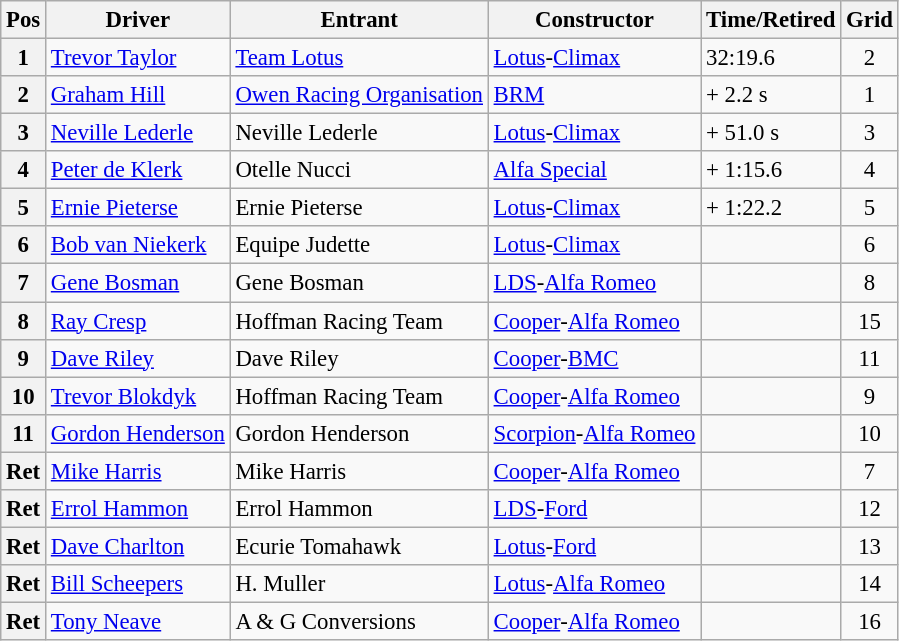<table class="wikitable" style="font-size: 95%;">
<tr>
<th>Pos</th>
<th>Driver</th>
<th>Entrant</th>
<th>Constructor</th>
<th>Time/Retired</th>
<th>Grid</th>
</tr>
<tr>
<th>1</th>
<td> <a href='#'>Trevor Taylor</a></td>
<td><a href='#'>Team Lotus</a></td>
<td><a href='#'>Lotus</a>-<a href='#'>Climax</a></td>
<td>32:19.6</td>
<td style="text-align:center">2</td>
</tr>
<tr>
<th>2</th>
<td> <a href='#'>Graham Hill</a></td>
<td><a href='#'>Owen Racing Organisation</a></td>
<td><a href='#'>BRM</a></td>
<td>+ 2.2 s</td>
<td style="text-align:center">1</td>
</tr>
<tr>
<th>3</th>
<td> <a href='#'>Neville Lederle</a></td>
<td>Neville Lederle</td>
<td><a href='#'>Lotus</a>-<a href='#'>Climax</a></td>
<td>+ 51.0 s</td>
<td style="text-align:center">3</td>
</tr>
<tr>
<th>4</th>
<td> <a href='#'>Peter de Klerk</a></td>
<td>Otelle Nucci</td>
<td><a href='#'>Alfa Special</a></td>
<td>+ 1:15.6</td>
<td style="text-align:center">4</td>
</tr>
<tr>
<th>5</th>
<td> <a href='#'>Ernie Pieterse</a></td>
<td>Ernie Pieterse</td>
<td><a href='#'>Lotus</a>-<a href='#'>Climax</a></td>
<td>+ 1:22.2</td>
<td style="text-align:center">5</td>
</tr>
<tr>
<th>6</th>
<td> <a href='#'>Bob van Niekerk</a></td>
<td>Equipe Judette</td>
<td><a href='#'>Lotus</a>-<a href='#'>Climax</a></td>
<td></td>
<td style="text-align:center">6</td>
</tr>
<tr>
<th>7</th>
<td> <a href='#'>Gene Bosman</a></td>
<td>Gene Bosman</td>
<td><a href='#'>LDS</a>-<a href='#'>Alfa Romeo</a></td>
<td></td>
<td style="text-align:center">8</td>
</tr>
<tr>
<th>8</th>
<td> <a href='#'>Ray Cresp</a></td>
<td>Hoffman Racing Team</td>
<td><a href='#'>Cooper</a>-<a href='#'>Alfa Romeo</a></td>
<td></td>
<td style="text-align:center">15</td>
</tr>
<tr>
<th>9</th>
<td> <a href='#'>Dave Riley</a></td>
<td>Dave Riley</td>
<td><a href='#'>Cooper</a>-<a href='#'>BMC</a></td>
<td></td>
<td style="text-align:center">11</td>
</tr>
<tr>
<th>10</th>
<td> <a href='#'>Trevor Blokdyk</a></td>
<td>Hoffman Racing Team</td>
<td><a href='#'>Cooper</a>-<a href='#'>Alfa Romeo</a></td>
<td></td>
<td style="text-align:center">9</td>
</tr>
<tr>
<th>11</th>
<td> <a href='#'>Gordon Henderson</a></td>
<td>Gordon Henderson</td>
<td><a href='#'>Scorpion</a>-<a href='#'>Alfa Romeo</a></td>
<td></td>
<td style="text-align:center">10</td>
</tr>
<tr>
<th>Ret</th>
<td> <a href='#'>Mike Harris</a></td>
<td>Mike Harris</td>
<td><a href='#'>Cooper</a>-<a href='#'>Alfa Romeo</a></td>
<td></td>
<td style="text-align:center">7</td>
</tr>
<tr>
<th>Ret</th>
<td> <a href='#'>Errol Hammon</a></td>
<td>Errol Hammon</td>
<td><a href='#'>LDS</a>-<a href='#'>Ford</a></td>
<td></td>
<td style="text-align:center">12</td>
</tr>
<tr>
<th>Ret</th>
<td> <a href='#'>Dave Charlton</a></td>
<td>Ecurie Tomahawk</td>
<td><a href='#'>Lotus</a>-<a href='#'>Ford</a></td>
<td></td>
<td style="text-align:center">13</td>
</tr>
<tr>
<th>Ret</th>
<td> <a href='#'>Bill Scheepers</a></td>
<td>H. Muller</td>
<td><a href='#'>Lotus</a>-<a href='#'>Alfa Romeo</a></td>
<td></td>
<td style="text-align:center">14</td>
</tr>
<tr>
<th>Ret</th>
<td> <a href='#'>Tony Neave</a></td>
<td>A & G Conversions</td>
<td><a href='#'>Cooper</a>-<a href='#'>Alfa Romeo</a></td>
<td></td>
<td style="text-align:center">16</td>
</tr>
</table>
